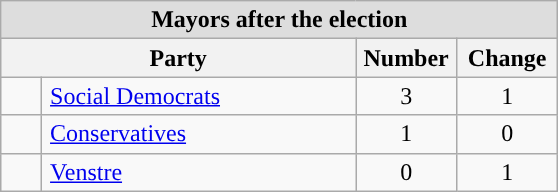<table class="wikitable" style="">
<tr>
<td colspan="4" style="background:#dddddd; text-align:center;"><strong>Mayors after the election</strong></td>
</tr>
<tr>
<th colspan="2">Party</th>
<th style="width:60px;">Number</th>
<th style="width:60px;">Change</th>
</tr>
<tr>
<td style="background:"></td>
<td style="padding-left:5px;"><a href='#'>Social Democrats</a></td>
<td style="text-align:center;">3</td>
<td style="text-align:center;"> 1</td>
</tr>
<tr>
<td style="background:"></td>
<td style="padding-left:5px;"><a href='#'>Conservatives</a></td>
<td style="text-align:center;">1</td>
<td style="text-align:center;"> 0</td>
</tr>
<tr>
<td style="width:20px; background:"></td>
<td style="width:200px; padding-left:5px;"><a href='#'>Venstre</a></td>
<td style="text-align:center;">0</td>
<td style="text-align:center;"> 1</td>
</tr>
</table>
